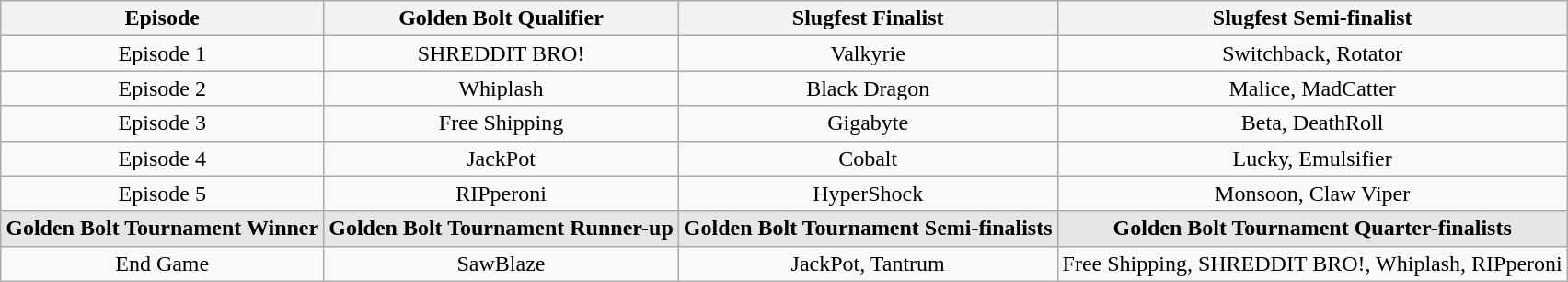<table class="wikitable mw-collapsible" style="text-align:center;">
<tr>
<th>Episode</th>
<th>Golden Bolt Qualifier</th>
<th>Slugfest Finalist</th>
<th>Slugfest Semi-finalist</th>
</tr>
<tr>
<td>Episode 1</td>
<td>SHREDDIT BRO!</td>
<td>Valkyrie</td>
<td>Switchback, Rotator</td>
</tr>
<tr>
<td>Episode 2</td>
<td>Whiplash</td>
<td>Black Dragon</td>
<td>Malice, MadCatter</td>
</tr>
<tr>
<td>Episode 3</td>
<td>Free Shipping</td>
<td>Gigabyte</td>
<td>Beta, DeathRoll</td>
</tr>
<tr>
<td>Episode 4</td>
<td>JackPot</td>
<td>Cobalt</td>
<td>Lucky, Emulsifier</td>
</tr>
<tr>
<td>Episode 5</td>
<td>RIPperoni</td>
<td>HyperShock</td>
<td>Monsoon, Claw Viper</td>
</tr>
<tr>
<td style="background:#E6E6E6;"><strong>Golden Bolt Tournament Winner</strong></td>
<td style="background:#E6E6E6;"><strong>Golden Bolt Tournament Runner-up</strong></td>
<td style="background:#E6E6E6;"><strong>Golden Bolt Tournament Semi-finalists</strong></td>
<td style="background:#E6E6E6;"><strong>Golden Bolt Tournament Quarter-finalists</strong></td>
</tr>
<tr>
<td>End Game</td>
<td>SawBlaze</td>
<td>JackPot, Tantrum</td>
<td>Free Shipping, SHREDDIT BRO!, Whiplash, RIPperoni</td>
</tr>
</table>
